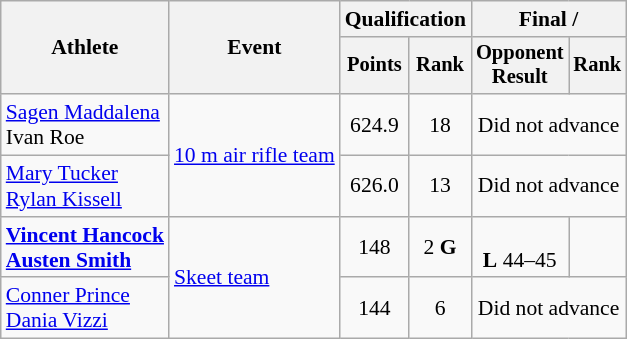<table class=wikitable style=font-size:90%;text-align:center>
<tr>
<th rowspan=2>Athlete</th>
<th rowspan=2>Event</th>
<th colspan=2>Qualification</th>
<th colspan=2>Final / </th>
</tr>
<tr style="font-size:95%">
<th>Points</th>
<th>Rank</th>
<th>Opponent<br>Result</th>
<th>Rank</th>
</tr>
<tr>
<td align=left><a href='#'>Sagen Maddalena</a><br>Ivan Roe</td>
<td align=left rowspan=2><a href='#'>10 m air rifle team</a></td>
<td>624.9</td>
<td>18</td>
<td colspan=2>Did not advance</td>
</tr>
<tr>
<td align=left><a href='#'>Mary Tucker</a><br><a href='#'>Rylan Kissell</a></td>
<td>626.0</td>
<td>13</td>
<td colspan=2>Did not advance</td>
</tr>
<tr>
<td align=left><strong><a href='#'>Vincent Hancock</a><br><a href='#'>Austen Smith</a></strong></td>
<td align=left rowspan=2><a href='#'>Skeet team</a></td>
<td>148</td>
<td>2 <strong>G</strong></td>
<td><br><strong>L</strong> 44–45</td>
<td></td>
</tr>
<tr>
<td align=left><a href='#'>Conner Prince</a><br><a href='#'>Dania Vizzi</a></td>
<td>144</td>
<td>6</td>
<td colspan=2>Did not advance</td>
</tr>
</table>
